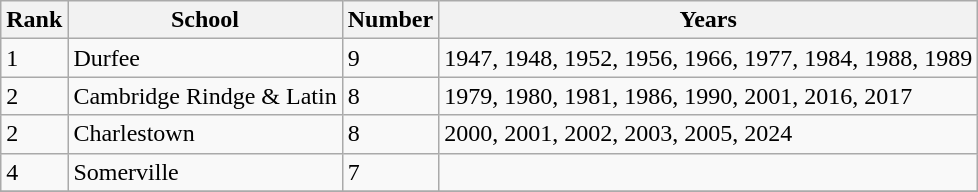<table class="wikitable">
<tr>
<th>Rank</th>
<th>School</th>
<th>Number</th>
<th>Years</th>
</tr>
<tr>
<td>1</td>
<td>Durfee</td>
<td>9</td>
<td>1947, 1948, 1952, 1956, 1966, 1977, 1984, 1988, 1989</td>
</tr>
<tr>
<td>2</td>
<td>Cambridge Rindge & Latin</td>
<td>8</td>
<td>1979, 1980, 1981, 1986, 1990, 2001, 2016, 2017</td>
</tr>
<tr>
<td>2</td>
<td>Charlestown</td>
<td>8</td>
<td>2000, 2001, 2002, 2003, 2005, 2024</td>
</tr>
<tr>
<td>4</td>
<td>Somerville</td>
<td>7</td>
<td></td>
</tr>
<tr>
</tr>
</table>
